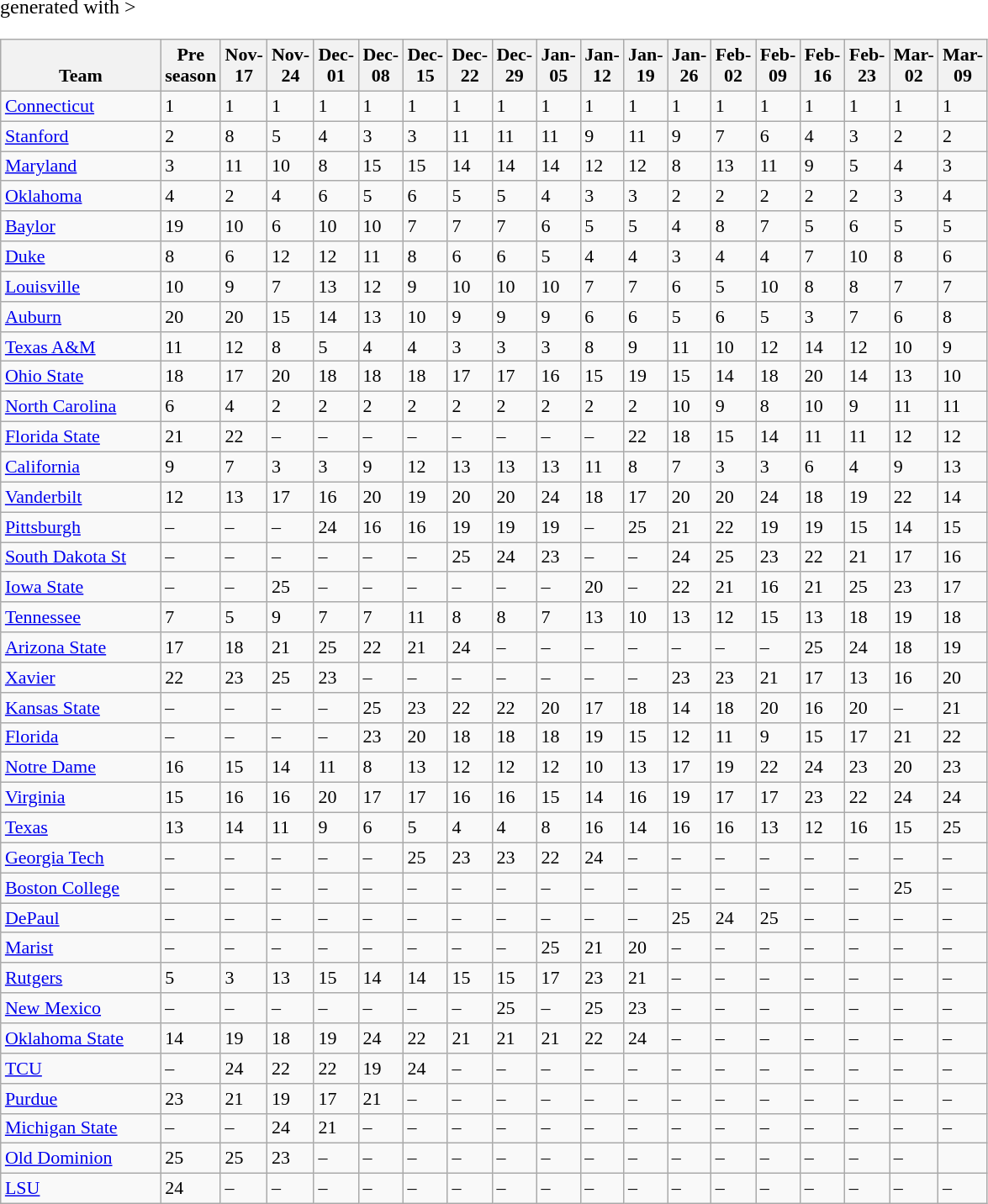<table class="wikitable sortable" <hiddentext>generated with >
<tr style="font-size:11pt"  valign="bottom">
<th width="120" height="15">Team</th>
<th width="20">Pre season</th>
<th width="20">Nov-17</th>
<th width="20">Nov-24</th>
<th width="20">Dec-01</th>
<th width="20">Dec-08</th>
<th width="20">Dec-15</th>
<th width="20">Dec-22</th>
<th width="20">Dec-29</th>
<th width="20">Jan-05</th>
<th width="20">Jan-12</th>
<th width="20">Jan-19</th>
<th width="20">Jan-26</th>
<th width="20">Feb-02</th>
<th width="20">Feb-09</th>
<th width="20">Feb-16</th>
<th width="20">Feb-23</th>
<th width="20">Mar-02</th>
<th width="20">Mar-09</th>
</tr>
<tr style="font-size:11pt"  valign="bottom">
<td height="15"><a href='#'>Connecticut</a></td>
<td>1</td>
<td>1</td>
<td>1</td>
<td>1</td>
<td>1</td>
<td>1</td>
<td>1</td>
<td>1</td>
<td>1</td>
<td>1</td>
<td>1</td>
<td>1</td>
<td>1</td>
<td>1</td>
<td>1</td>
<td>1</td>
<td>1</td>
<td>1</td>
</tr>
<tr style="font-size:11pt"  valign="bottom">
<td height="15"><a href='#'>Stanford</a></td>
<td>2</td>
<td>8</td>
<td>5</td>
<td>4</td>
<td>3</td>
<td>3</td>
<td>11</td>
<td>11</td>
<td>11</td>
<td>9</td>
<td>11</td>
<td>9</td>
<td>7</td>
<td>6</td>
<td>4</td>
<td>3</td>
<td>2</td>
<td>2</td>
</tr>
<tr style="font-size:11pt"  valign="bottom">
<td height="15"><a href='#'>Maryland</a></td>
<td>3</td>
<td>11</td>
<td>10</td>
<td>8</td>
<td>15</td>
<td>15</td>
<td>14</td>
<td>14</td>
<td>14</td>
<td>12</td>
<td>12</td>
<td>8</td>
<td>13</td>
<td>11</td>
<td>9</td>
<td>5</td>
<td>4</td>
<td>3</td>
</tr>
<tr style="font-size:11pt"  valign="bottom">
<td height="15"><a href='#'>Oklahoma</a></td>
<td>4</td>
<td>2</td>
<td>4</td>
<td>6</td>
<td>5</td>
<td>6</td>
<td>5</td>
<td>5</td>
<td>4</td>
<td>3</td>
<td>3</td>
<td>2</td>
<td>2</td>
<td>2</td>
<td>2</td>
<td>2</td>
<td>3</td>
<td>4</td>
</tr>
<tr style="font-size:11pt"  valign="bottom">
<td height="15"><a href='#'>Baylor</a></td>
<td>19</td>
<td>10</td>
<td>6</td>
<td>10</td>
<td>10</td>
<td>7</td>
<td>7</td>
<td>7</td>
<td>6</td>
<td>5</td>
<td>5</td>
<td>4</td>
<td>8</td>
<td>7</td>
<td>5</td>
<td>6</td>
<td>5</td>
<td>5</td>
</tr>
<tr style="font-size:11pt"  valign="bottom">
<td height="15"><a href='#'>Duke</a></td>
<td>8</td>
<td>6</td>
<td>12</td>
<td>12</td>
<td>11</td>
<td>8</td>
<td>6</td>
<td>6</td>
<td>5</td>
<td>4</td>
<td>4</td>
<td>3</td>
<td>4</td>
<td>4</td>
<td>7</td>
<td>10</td>
<td>8</td>
<td>6</td>
</tr>
<tr style="font-size:11pt"  valign="bottom">
<td height="15"><a href='#'>Louisville</a></td>
<td>10</td>
<td>9</td>
<td>7</td>
<td>13</td>
<td>12</td>
<td>9</td>
<td>10</td>
<td>10</td>
<td>10</td>
<td>7</td>
<td>7</td>
<td>6</td>
<td>5</td>
<td>10</td>
<td>8</td>
<td>8</td>
<td>7</td>
<td>7</td>
</tr>
<tr style="font-size:11pt"  valign="bottom">
<td height="15"><a href='#'>Auburn</a></td>
<td>20</td>
<td>20</td>
<td>15</td>
<td>14</td>
<td>13</td>
<td>10</td>
<td>9</td>
<td>9</td>
<td>9</td>
<td>6</td>
<td>6</td>
<td>5</td>
<td>6</td>
<td>5</td>
<td>3</td>
<td>7</td>
<td>6</td>
<td>8</td>
</tr>
<tr style="font-size:11pt"  valign="bottom">
<td height="15"><a href='#'>Texas A&M</a></td>
<td>11</td>
<td>12</td>
<td>8</td>
<td>5</td>
<td>4</td>
<td>4</td>
<td>3</td>
<td>3</td>
<td>3</td>
<td>8</td>
<td>9</td>
<td>11</td>
<td>10</td>
<td>12</td>
<td>14</td>
<td>12</td>
<td>10</td>
<td>9</td>
</tr>
<tr style="font-size:11pt"  valign="bottom">
<td height="15"><a href='#'>Ohio State</a></td>
<td>18</td>
<td>17</td>
<td>20</td>
<td>18</td>
<td>18</td>
<td>18</td>
<td>17</td>
<td>17</td>
<td>16</td>
<td>15</td>
<td>19</td>
<td>15</td>
<td>14</td>
<td>18</td>
<td>20</td>
<td>14</td>
<td>13</td>
<td>10</td>
</tr>
<tr style="font-size:11pt"  valign="bottom">
<td height="15"><a href='#'>North Carolina</a></td>
<td>6</td>
<td>4</td>
<td>2</td>
<td>2</td>
<td>2</td>
<td>2</td>
<td>2</td>
<td>2</td>
<td>2</td>
<td>2</td>
<td>2</td>
<td>10</td>
<td>9</td>
<td>8</td>
<td>10</td>
<td>9</td>
<td>11</td>
<td>11</td>
</tr>
<tr style="font-size:11pt"  valign="bottom">
<td height="15"><a href='#'>Florida State</a></td>
<td>21</td>
<td>22</td>
<td data-sort-value=99>–</td>
<td data-sort-value=99>–</td>
<td data-sort-value=99>–</td>
<td data-sort-value=99>–</td>
<td data-sort-value=99>–</td>
<td data-sort-value=99>–</td>
<td data-sort-value=99>–</td>
<td data-sort-value=99>–</td>
<td>22</td>
<td>18</td>
<td>15</td>
<td>14</td>
<td>11</td>
<td>11</td>
<td>12</td>
<td>12</td>
</tr>
<tr style="font-size:11pt"  valign="bottom">
<td height="15"><a href='#'>California</a></td>
<td>9</td>
<td>7</td>
<td>3</td>
<td>3</td>
<td>9</td>
<td>12</td>
<td>13</td>
<td>13</td>
<td>13</td>
<td>11</td>
<td>8</td>
<td>7</td>
<td>3</td>
<td>3</td>
<td>6</td>
<td>4</td>
<td>9</td>
<td>13</td>
</tr>
<tr style="font-size:11pt"  valign="bottom">
<td height="15"><a href='#'>Vanderbilt</a></td>
<td>12</td>
<td>13</td>
<td>17</td>
<td>16</td>
<td>20</td>
<td>19</td>
<td>20</td>
<td>20</td>
<td>24</td>
<td>18</td>
<td>17</td>
<td>20</td>
<td>20</td>
<td>24</td>
<td>18</td>
<td>19</td>
<td>22</td>
<td>14</td>
</tr>
<tr style="font-size:11pt"  valign="bottom">
<td height="15"><a href='#'>Pittsburgh</a></td>
<td data-sort-value=99>–</td>
<td data-sort-value=99>–</td>
<td data-sort-value=99>–</td>
<td>24</td>
<td>16</td>
<td>16</td>
<td>19</td>
<td>19</td>
<td>19</td>
<td data-sort-value=99>–</td>
<td>25</td>
<td>21</td>
<td>22</td>
<td>19</td>
<td>19</td>
<td>15</td>
<td>14</td>
<td>15</td>
</tr>
<tr style="font-size:11pt"  valign="bottom">
<td height="15"><a href='#'>South Dakota St</a></td>
<td data-sort-value=99>–</td>
<td data-sort-value=99>–</td>
<td data-sort-value=99>–</td>
<td data-sort-value=99>–</td>
<td data-sort-value=99>–</td>
<td data-sort-value=99>–</td>
<td>25</td>
<td>24</td>
<td>23</td>
<td data-sort-value=99>–</td>
<td data-sort-value=99>–</td>
<td>24</td>
<td>25</td>
<td>23</td>
<td>22</td>
<td>21</td>
<td>17</td>
<td>16</td>
</tr>
<tr style="font-size:11pt"  valign="bottom">
<td height="15"><a href='#'>Iowa State</a></td>
<td data-sort-value=99>–</td>
<td data-sort-value=99>–</td>
<td>25</td>
<td data-sort-value=99>–</td>
<td data-sort-value=99>–</td>
<td data-sort-value=99>–</td>
<td data-sort-value=99>–</td>
<td data-sort-value=99>–</td>
<td data-sort-value=99>–</td>
<td>20</td>
<td data-sort-value=99>–</td>
<td>22</td>
<td>21</td>
<td>16</td>
<td>21</td>
<td>25</td>
<td>23</td>
<td>17</td>
</tr>
<tr style="font-size:11pt"  valign="bottom">
<td height="15"><a href='#'>Tennessee</a></td>
<td>7</td>
<td>5</td>
<td>9</td>
<td>7</td>
<td>7</td>
<td>11</td>
<td>8</td>
<td>8</td>
<td>7</td>
<td>13</td>
<td>10</td>
<td>13</td>
<td>12</td>
<td>15</td>
<td>13</td>
<td>18</td>
<td>19</td>
<td>18</td>
</tr>
<tr style="font-size:11pt"  valign="bottom">
<td height="15"><a href='#'>Arizona State</a></td>
<td>17</td>
<td>18</td>
<td>21</td>
<td>25</td>
<td>22</td>
<td>21</td>
<td>24</td>
<td data-sort-value=99>–</td>
<td data-sort-value=99>–</td>
<td data-sort-value=99>–</td>
<td data-sort-value=99>–</td>
<td data-sort-value=99>–</td>
<td data-sort-value=99>–</td>
<td data-sort-value=99>–</td>
<td>25</td>
<td>24</td>
<td>18</td>
<td>19</td>
</tr>
<tr style="font-size:11pt"  valign="bottom">
<td height="15"><a href='#'>Xavier</a></td>
<td>22</td>
<td>23</td>
<td>25</td>
<td>23</td>
<td data-sort-value=99>–</td>
<td data-sort-value=99>–</td>
<td data-sort-value=99>–</td>
<td data-sort-value=99>–</td>
<td data-sort-value=99>–</td>
<td data-sort-value=99>–</td>
<td data-sort-value=99>–</td>
<td>23</td>
<td>23</td>
<td>21</td>
<td>17</td>
<td>13</td>
<td>16</td>
<td>20</td>
</tr>
<tr style="font-size:11pt"  valign="bottom">
<td height="15"><a href='#'>Kansas State</a></td>
<td data-sort-value=99>–</td>
<td data-sort-value=99>–</td>
<td data-sort-value=99>–</td>
<td data-sort-value=99>–</td>
<td>25</td>
<td>23</td>
<td>22</td>
<td>22</td>
<td>20</td>
<td>17</td>
<td>18</td>
<td>14</td>
<td>18</td>
<td>20</td>
<td>16</td>
<td>20</td>
<td data-sort-value=99>–</td>
<td>21</td>
</tr>
<tr style="font-size:11pt"  valign="bottom">
<td height="15"><a href='#'>Florida</a></td>
<td data-sort-value=99>–</td>
<td data-sort-value=99>–</td>
<td data-sort-value=99>–</td>
<td data-sort-value=99>–</td>
<td>23</td>
<td>20</td>
<td>18</td>
<td>18</td>
<td>18</td>
<td>19</td>
<td>15</td>
<td>12</td>
<td>11</td>
<td>9</td>
<td>15</td>
<td>17</td>
<td>21</td>
<td>22</td>
</tr>
<tr style="font-size:11pt"  valign="bottom">
<td height="15"><a href='#'>Notre Dame</a></td>
<td>16</td>
<td>15</td>
<td>14</td>
<td>11</td>
<td>8</td>
<td>13</td>
<td>12</td>
<td>12</td>
<td>12</td>
<td>10</td>
<td>13</td>
<td>17</td>
<td>19</td>
<td>22</td>
<td>24</td>
<td>23</td>
<td>20</td>
<td>23</td>
</tr>
<tr style="font-size:11pt"  valign="bottom">
<td height="15"><a href='#'>Virginia</a></td>
<td>15</td>
<td>16</td>
<td>16</td>
<td>20</td>
<td>17</td>
<td>17</td>
<td>16</td>
<td>16</td>
<td>15</td>
<td>14</td>
<td>16</td>
<td>19</td>
<td>17</td>
<td>17</td>
<td>23</td>
<td>22</td>
<td>24</td>
<td>24</td>
</tr>
<tr style="font-size:11pt"  valign="bottom">
<td height="15"><a href='#'>Texas</a></td>
<td>13</td>
<td>14</td>
<td>11</td>
<td>9</td>
<td>6</td>
<td>5</td>
<td>4</td>
<td>4</td>
<td>8</td>
<td>16</td>
<td>14</td>
<td>16</td>
<td>16</td>
<td>13</td>
<td>12</td>
<td>16</td>
<td>15</td>
<td>25</td>
</tr>
<tr style="font-size:11pt"  valign="bottom">
<td height="15"><a href='#'>Georgia Tech</a></td>
<td data-sort-value=99>–</td>
<td data-sort-value=99>–</td>
<td data-sort-value=99>–</td>
<td data-sort-value=99>–</td>
<td data-sort-value=99>–</td>
<td>25</td>
<td>23</td>
<td>23</td>
<td>22</td>
<td>24</td>
<td data-sort-value=99>–</td>
<td data-sort-value=99>–</td>
<td data-sort-value=99>–</td>
<td data-sort-value=99>–</td>
<td data-sort-value=99>–</td>
<td data-sort-value=99>–</td>
<td data-sort-value=99>–</td>
<td data-sort-value=99>–</td>
</tr>
<tr style="font-size:11pt"  valign="bottom">
<td height="15"><a href='#'>Boston College</a></td>
<td data-sort-value=99>–</td>
<td data-sort-value=99>–</td>
<td data-sort-value=99>–</td>
<td data-sort-value=99>–</td>
<td data-sort-value=99>–</td>
<td data-sort-value=99>–</td>
<td data-sort-value=99>–</td>
<td data-sort-value=99>–</td>
<td data-sort-value=99>–</td>
<td data-sort-value=99>–</td>
<td data-sort-value=99>–</td>
<td data-sort-value=99>–</td>
<td data-sort-value=99>–</td>
<td data-sort-value=99>–</td>
<td data-sort-value=99>–</td>
<td data-sort-value=99>–</td>
<td>25</td>
<td data-sort-value=99>–</td>
</tr>
<tr style="font-size:11pt"  valign="bottom">
<td height="15"><a href='#'>DePaul</a></td>
<td data-sort-value=99>–</td>
<td data-sort-value=99>–</td>
<td data-sort-value=99>–</td>
<td data-sort-value=99>–</td>
<td data-sort-value=99>–</td>
<td data-sort-value=99>–</td>
<td data-sort-value=99>–</td>
<td data-sort-value=99>–</td>
<td data-sort-value=99>–</td>
<td data-sort-value=99>–</td>
<td data-sort-value=99>–</td>
<td>25</td>
<td>24</td>
<td>25</td>
<td data-sort-value=99>–</td>
<td data-sort-value=99>–</td>
<td data-sort-value=99>–</td>
<td data-sort-value=99>–</td>
</tr>
<tr style="font-size:11pt"  valign="bottom">
<td height="15"><a href='#'>Marist</a></td>
<td data-sort-value=99>–</td>
<td data-sort-value=99>–</td>
<td data-sort-value=99>–</td>
<td data-sort-value=99>–</td>
<td data-sort-value=99>–</td>
<td data-sort-value=99>–</td>
<td data-sort-value=99>–</td>
<td data-sort-value=99>–</td>
<td>25</td>
<td>21</td>
<td>20</td>
<td data-sort-value=99>–</td>
<td data-sort-value=99>–</td>
<td data-sort-value=99>–</td>
<td data-sort-value=99>–</td>
<td data-sort-value=99>–</td>
<td data-sort-value=99>–</td>
<td data-sort-value=99>–</td>
</tr>
<tr style="font-size:11pt"  valign="bottom">
<td height="15"><a href='#'>Rutgers</a></td>
<td>5</td>
<td>3</td>
<td>13</td>
<td>15</td>
<td>14</td>
<td>14</td>
<td>15</td>
<td>15</td>
<td>17</td>
<td>23</td>
<td>21</td>
<td data-sort-value=99>–</td>
<td data-sort-value=99>–</td>
<td data-sort-value=99>–</td>
<td data-sort-value=99>–</td>
<td data-sort-value=99>–</td>
<td data-sort-value=99>–</td>
<td data-sort-value=99>–</td>
</tr>
<tr style="font-size:11pt"  valign="bottom">
<td height="15"><a href='#'>New Mexico</a></td>
<td data-sort-value=99>–</td>
<td data-sort-value=99>–</td>
<td data-sort-value=99>–</td>
<td data-sort-value=99>–</td>
<td data-sort-value=99>–</td>
<td data-sort-value=99>–</td>
<td data-sort-value=99>–</td>
<td>25</td>
<td data-sort-value=99>–</td>
<td>25</td>
<td>23</td>
<td data-sort-value=99>–</td>
<td data-sort-value=99>–</td>
<td data-sort-value=99>–</td>
<td data-sort-value=99>–</td>
<td data-sort-value=99>–</td>
<td data-sort-value=99>–</td>
<td data-sort-value=99>–</td>
</tr>
<tr style="font-size:11pt"  valign="bottom">
<td height="15"><a href='#'>Oklahoma State</a></td>
<td>14</td>
<td>19</td>
<td>18</td>
<td>19</td>
<td>24</td>
<td>22</td>
<td>21</td>
<td>21</td>
<td>21</td>
<td>22</td>
<td>24</td>
<td data-sort-value=99>–</td>
<td data-sort-value=99>–</td>
<td data-sort-value=99>–</td>
<td data-sort-value=99>–</td>
<td data-sort-value=99>–</td>
<td data-sort-value=99>–</td>
<td data-sort-value=99>–</td>
</tr>
<tr style="font-size:11pt"  valign="bottom">
<td height="15"><a href='#'>TCU</a></td>
<td data-sort-value=99>–</td>
<td>24</td>
<td>22</td>
<td>22</td>
<td>19</td>
<td>24</td>
<td data-sort-value=99>–</td>
<td data-sort-value=99>–</td>
<td data-sort-value=99>–</td>
<td data-sort-value=99>–</td>
<td data-sort-value=99>–</td>
<td data-sort-value=99>–</td>
<td data-sort-value=99>–</td>
<td data-sort-value=99>–</td>
<td data-sort-value=99>–</td>
<td data-sort-value=99>–</td>
<td data-sort-value=99>–</td>
<td data-sort-value=99>–</td>
</tr>
<tr style="font-size:11pt"  valign="bottom">
<td height="15"><a href='#'>Purdue</a></td>
<td>23</td>
<td>21</td>
<td>19</td>
<td>17</td>
<td>21</td>
<td data-sort-value=99>–</td>
<td data-sort-value=99>–</td>
<td data-sort-value=99>–</td>
<td data-sort-value=99>–</td>
<td data-sort-value=99>–</td>
<td data-sort-value=99>–</td>
<td data-sort-value=99>–</td>
<td data-sort-value=99>–</td>
<td data-sort-value=99>–</td>
<td data-sort-value=99>–</td>
<td data-sort-value=99>–</td>
<td data-sort-value=99>–</td>
<td data-sort-value=99>–</td>
</tr>
<tr style="font-size:11pt"  valign="bottom">
<td height="15"><a href='#'>Michigan State</a></td>
<td data-sort-value=99>–</td>
<td data-sort-value=99>–</td>
<td>24</td>
<td>21</td>
<td data-sort-value=99>–</td>
<td data-sort-value=99>–</td>
<td data-sort-value=99>–</td>
<td data-sort-value=99>–</td>
<td data-sort-value=99>–</td>
<td data-sort-value=99>–</td>
<td data-sort-value=99>–</td>
<td data-sort-value=99>–</td>
<td data-sort-value=99>–</td>
<td data-sort-value=99>–</td>
<td data-sort-value=99>–</td>
<td data-sort-value=99>–</td>
<td data-sort-value=99>–</td>
<td data-sort-value=99>–</td>
</tr>
<tr style="font-size:11pt"  valign="bottom">
<td height="15"><a href='#'>Old Dominion</a></td>
<td>25</td>
<td>25</td>
<td>23</td>
<td data-sort-value=99>–</td>
<td data-sort-value=99>–</td>
<td data-sort-value=99>–</td>
<td data-sort-value=99>–</td>
<td data-sort-value=99>–</td>
<td data-sort-value=99>–</td>
<td data-sort-value=99>–</td>
<td data-sort-value=99>–</td>
<td data-sort-value=99>–</td>
<td data-sort-value=99>–</td>
<td data-sort-value=99>–</td>
<td data-sort-value=99>–</td>
<td data-sort-value=99>–</td>
<td data-sort-value=99>–</td>
<td> </td>
</tr>
<tr style="font-size:11pt"  valign="bottom">
<td height="15"><a href='#'>LSU</a></td>
<td>24</td>
<td data-sort-value=99>–</td>
<td data-sort-value=99>–</td>
<td data-sort-value=99>–</td>
<td data-sort-value=99>–</td>
<td data-sort-value=99>–</td>
<td data-sort-value=99>–</td>
<td data-sort-value=99>–</td>
<td data-sort-value=99>–</td>
<td data-sort-value=99>–</td>
<td data-sort-value=99>–</td>
<td data-sort-value=99>–</td>
<td data-sort-value=99>–</td>
<td data-sort-value=99>–</td>
<td data-sort-value=99>–</td>
<td data-sort-value=99>–</td>
<td data-sort-value=99>–</td>
<td data-sort-value=99>–</td>
</tr>
</table>
